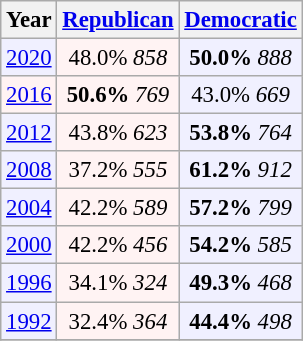<table class="wikitable" style="font-size: 95%;">
<tr>
<th>Year</th>
<th><a href='#'>Republican</a></th>
<th><a href='#'>Democratic</a></th>
</tr>
<tr>
<td align="center" bgcolor="#f0f0ff"><a href='#'>2020</a></td>
<td align="center" bgcolor="#fff3f3">48.0% <em>858</em></td>
<td align="center" bgcolor="#f0f0ff"><strong>50.0%</strong> <em>888</em></td>
</tr>
<tr>
<td align="center" bgcolor="#fff3f3"><a href='#'>2016</a></td>
<td align="center" bgcolor="#fff3f3"><strong>50.6%</strong> <em>769</em></td>
<td align="center" bgcolor="#f0f0ff">43.0% <em>669</em></td>
</tr>
<tr>
<td align="center" bgcolor="#f0f0ff"><a href='#'>2012</a></td>
<td align="center" bgcolor="#fff3f3">43.8% <em>623</em></td>
<td align="center" bgcolor="#f0f0ff"><strong>53.8%</strong> <em>764</em></td>
</tr>
<tr>
<td align="center" bgcolor="#f0f0ff"><a href='#'>2008</a></td>
<td align="center" bgcolor="#fff3f3">37.2% <em>555</em></td>
<td align="center" bgcolor="#f0f0ff"><strong>61.2%</strong> <em>912</em></td>
</tr>
<tr>
<td align="center" bgcolor="#f0f0ff"><a href='#'>2004</a></td>
<td align="center" bgcolor="#fff3f3">42.2% <em>589</em></td>
<td align="center" bgcolor="#f0f0ff"><strong>57.2%</strong> <em>799</em></td>
</tr>
<tr>
<td align="center" bgcolor="#f0f0ff"><a href='#'>2000</a></td>
<td align="center" bgcolor="#fff3f3">42.2% <em>456</em></td>
<td align="center" bgcolor="#f0f0ff"><strong>54.2%</strong> <em>585</em></td>
</tr>
<tr>
<td align="center" bgcolor="#f0f0ff"><a href='#'>1996</a></td>
<td align="center" bgcolor="#fff3f3">34.1% <em>324</em></td>
<td align="center" bgcolor="#f0f0ff"><strong>49.3%</strong> <em>468</em></td>
</tr>
<tr>
<td align="center" bgcolor="#f0f0ff"><a href='#'>1992</a></td>
<td align="center" bgcolor="#fff3f3">32.4% <em>364</em></td>
<td align="center" bgcolor="#f0f0ff"><strong>44.4%</strong> <em>498</em></td>
</tr>
<tr>
</tr>
</table>
